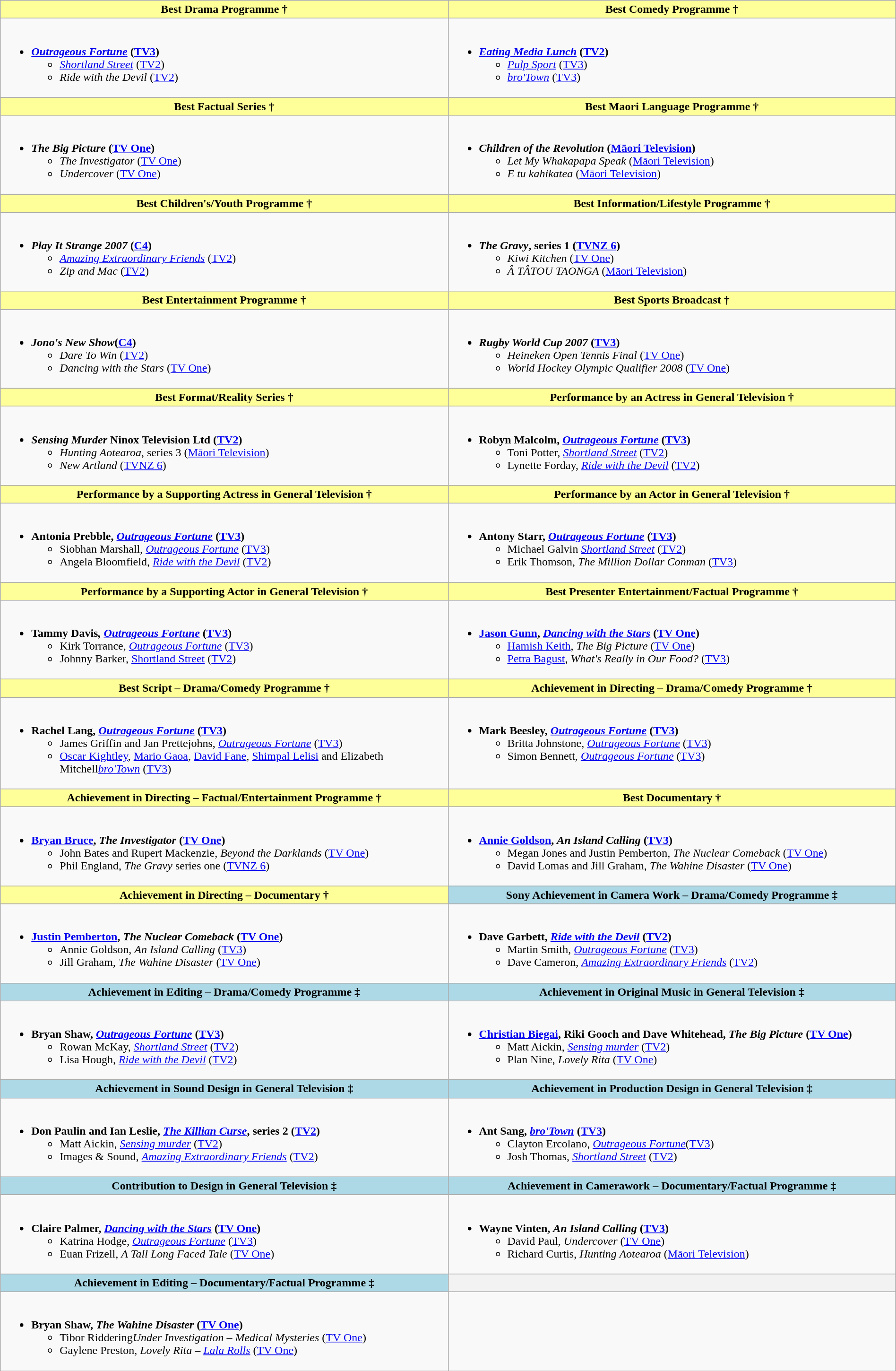<table class=wikitable width="100%">
<tr>
<th style="background:#FFFF99;"  width="50%">Best Drama Programme †</th>
<th style="background:#FFFF99;" width="50%">Best Comedy Programme †</th>
</tr>
<tr>
<td valign="top"><br><ul><li><strong> <em><a href='#'>Outrageous Fortune</a></em> (<a href='#'>TV3</a>)</strong><ul><li><em><a href='#'>Shortland Street</a></em> (<a href='#'>TV2</a>)</li><li><em>Ride with the Devil</em> (<a href='#'>TV2</a>)</li></ul></li></ul></td>
<td valign="top"><br><ul><li><strong> <em><a href='#'>Eating Media Lunch</a></em> (<a href='#'>TV2</a>)</strong><ul><li><em><a href='#'>Pulp Sport</a></em> (<a href='#'>TV3</a>)</li><li><em><a href='#'>bro'Town</a></em> (<a href='#'>TV3</a>)</li></ul></li></ul></td>
</tr>
<tr>
<th style="background:#FFFF99;" width="50%">Best Factual Series †</th>
<th style="background:#FFFF99;" width="50%">Best Maori Language Programme †</th>
</tr>
<tr>
<td valign="top"><br><ul><li><strong> <em>The Big Picture</em> (<a href='#'>TV One</a>)</strong><ul><li><em>The Investigator</em> (<a href='#'>TV One</a>)</li><li><em>Undercover</em> (<a href='#'>TV One</a>)</li></ul></li></ul></td>
<td valign="top"><br><ul><li><strong> <em>Children of the Revolution</em> (<a href='#'>Māori Television</a>)</strong><ul><li><em>Let My Whakapapa Speak</em> (<a href='#'>Māori Television</a>)</li><li><em>E tu kahikatea</em> (<a href='#'>Māori Television</a>)</li></ul></li></ul></td>
</tr>
<tr>
<th style="background:#FFFF99;" width="50%">Best Children's/Youth Programme †</th>
<th style="background:#FFFF99;" width="50%">Best Information/Lifestyle Programme †</th>
</tr>
<tr>
<td valign="top"><br><ul><li><strong> <em>Play It Strange 2007</em> (<a href='#'>C4</a>)</strong><ul><li><em><a href='#'>Amazing Extraordinary Friends</a></em> (<a href='#'>TV2</a>)</li><li><em>Zip and Mac</em>  (<a href='#'>TV2</a>)</li></ul></li></ul></td>
<td valign="top"><br><ul><li><strong> <em>The Gravy</em>, series 1 (<a href='#'>TVNZ 6</a>)</strong><ul><li><em>Kiwi Kitchen</em> (<a href='#'>TV One</a>)</li><li><em>Â TÂTOU TAONGA</em> (<a href='#'>Māori Television</a>)</li></ul></li></ul></td>
</tr>
<tr>
<th style="background:#FFFF99;" width="50%">Best Entertainment Programme †</th>
<th style="background:#FFFF99;" width="50%">Best Sports Broadcast †</th>
</tr>
<tr>
<td valign="top"><br><ul><li><strong> <em>Jono's New Show</em>(<a href='#'>C4</a>)</strong><ul><li><em>Dare To Win</em>	(<a href='#'>TV2</a>)</li><li><em>Dancing with the Stars</em> (<a href='#'>TV One</a>)</li></ul></li></ul></td>
<td valign="top"><br><ul><li><strong> <em>Rugby World Cup 2007</em> (<a href='#'>TV3</a>)</strong><ul><li><em>Heineken Open Tennis Final</em> (<a href='#'>TV One</a>)</li><li><em>World Hockey Olympic Qualifier 2008</em> (<a href='#'>TV One</a>)</li></ul></li></ul></td>
</tr>
<tr>
<th style="background:#FFFF99;" width="50%">Best Format/Reality Series †</th>
<th style="background:#FFFF99;" width="50%">Performance by an Actress in General Television †</th>
</tr>
<tr>
<td valign="top"><br><ul><li><strong> <em>Sensing Murder</em>	Ninox Television Ltd (<a href='#'>TV2</a>)</strong><ul><li><em>Hunting Aotearoa</em>, series 3 (<a href='#'>Māori Television</a>)</li><li><em>New Artland</em>	 (<a href='#'>TVNZ 6</a>)</li></ul></li></ul></td>
<td valign="top"><br><ul><li><strong>Robyn Malcolm, <em><a href='#'>Outrageous Fortune</a></em> (<a href='#'>TV3</a>)</strong><ul><li>Toni Potter, <em><a href='#'>Shortland Street</a></em> (<a href='#'>TV2</a>)</li><li>Lynette Forday, <em><a href='#'>Ride with the Devil</a></em> (<a href='#'>TV2</a>)</li></ul></li></ul></td>
</tr>
<tr>
<th style="background:#FFFF99;" width="50%">Performance by a Supporting Actress in General Television †</th>
<th style="background:#FFFF99;" width="50%">Performance by an Actor in General Television †</th>
</tr>
<tr>
<td valign="top"><br><ul><li><strong>Antonia Prebble, <em><a href='#'>Outrageous Fortune</a></em>  (<a href='#'>TV3</a>)</strong><ul><li>Siobhan Marshall, <em><a href='#'>Outrageous Fortune</a></em> (<a href='#'>TV3</a>)</li><li>Angela Bloomfield, <em><a href='#'>Ride with the Devil</a></em> (<a href='#'>TV2</a>)</li></ul></li></ul></td>
<td valign="top"><br><ul><li><strong>Antony Starr, <em><a href='#'>Outrageous Fortune</a></em> (<a href='#'>TV3</a>)</strong><ul><li>Michael Galvin <em><a href='#'>Shortland Street</a></em> (<a href='#'>TV2</a>)</li><li>Erik Thomson, <em>The Million Dollar Conman</em> (<a href='#'>TV3</a>)</li></ul></li></ul></td>
</tr>
<tr>
<th style="background:#FFFF99;" width="50%">Performance by a Supporting Actor in General Television †</th>
<th style="background:#FFFF99;" width="50%">Best Presenter Entertainment/Factual Programme †</th>
</tr>
<tr>
<td valign="top"><br><ul><li><strong>Tammy Davis<em>, <a href='#'>Outrageous Fortune</a></em> (<a href='#'>TV3</a>)</strong><ul><li>Kirk Torrance, <em><a href='#'>Outrageous Fortune</a></em> (<a href='#'>TV3</a>)</li><li>Johnny Barker, <a href='#'>Shortland Street</a> (<a href='#'>TV2</a>)</li></ul></li></ul></td>
<td valign="top"><br><ul><li><strong><a href='#'>Jason Gunn</a>, <em><a href='#'>Dancing with the Stars</a></em> (<a href='#'>TV One</a>)</strong><ul><li><a href='#'>Hamish Keith</a>, <em>The Big Picture</em> (<a href='#'>TV One</a>)</li><li><a href='#'>Petra Bagust</a>, <em>What's Really in Our Food?</em> (<a href='#'>TV3</a>)</li></ul></li></ul></td>
</tr>
<tr>
<th style="background:#FFFF99;" width="50%">Best Script – Drama/Comedy Programme †</th>
<th style="background:#FFFF99;" width="50%">Achievement in Directing – Drama/Comedy Programme †</th>
</tr>
<tr>
<td valign="top"><br><ul><li><strong>Rachel Lang, <em><a href='#'>Outrageous Fortune</a></em> (<a href='#'>TV3</a>)</strong><ul><li>James Griffin and Jan Prettejohns, <em><a href='#'>Outrageous Fortune</a></em> (<a href='#'>TV3</a>)</li><li><a href='#'>Oscar Kightley</a>, <a href='#'>Mario Gaoa</a>, <a href='#'>David Fane</a>, <a href='#'>Shimpal Lelisi</a> and Elizabeth Mitchell<em><a href='#'>bro'Town</a></em> (<a href='#'>TV3</a>)</li></ul></li></ul></td>
<td valign="top"><br><ul><li><strong>Mark Beesley, <em><a href='#'>Outrageous Fortune</a></em> (<a href='#'>TV3</a>)</strong><ul><li>Britta Johnstone, <em><a href='#'>Outrageous Fortune</a></em> (<a href='#'>TV3</a>)</li><li>Simon Bennett, <em><a href='#'>Outrageous Fortune</a></em> (<a href='#'>TV3</a>)</li></ul></li></ul></td>
</tr>
<tr>
<th style="background:#FFFF99;" width="50%">Achievement in Directing – Factual/Entertainment Programme †</th>
<th style="background:#FFFF99;" width="50%">Best Documentary †</th>
</tr>
<tr>
<td valign="top"><br><ul><li><strong><a href='#'>Bryan Bruce</a>, <em>The Investigator</em> (<a href='#'>TV One</a>)</strong><ul><li>John Bates and Rupert Mackenzie, <em>Beyond the Darklands</em> (<a href='#'>TV One</a>)</li><li>Phil England, <em>The Gravy</em> series one (<a href='#'>TVNZ 6</a>)</li></ul></li></ul></td>
<td valign="top"><br><ul><li><strong><a href='#'>Annie Goldson</a>, <em>An Island Calling</em> (<a href='#'>TV3</a>)</strong><ul><li>Megan Jones and Justin Pemberton, <em>The Nuclear Comeback</em> (<a href='#'>TV One</a>)</li><li>David Lomas and Jill Graham, <em>The Wahine Disaster</em> (<a href='#'>TV One</a>)</li></ul></li></ul></td>
</tr>
<tr>
<th style="background:#FFFF99;" width="50%">Achievement in Directing – Documentary †</th>
<th style="background:lightblue;"  width="50%">Sony Achievement in Camera Work – Drama/Comedy Programme ‡</th>
</tr>
<tr>
<td valign="top"><br><ul><li><strong><a href='#'>Justin Pemberton</a>, <em>The Nuclear Comeback</em> (<a href='#'>TV One</a>)</strong><ul><li>Annie Goldson, <em>An Island Calling</em> (<a href='#'>TV3</a>)</li><li>Jill Graham, <em>The Wahine Disaster</em> (<a href='#'>TV One</a>)</li></ul></li></ul></td>
<td valign="top"><br><ul><li><strong>Dave Garbett, <em><a href='#'>Ride with the Devil</a></em> (<a href='#'>TV2</a>)</strong><ul><li>Martin Smith, <em><a href='#'>Outrageous Fortune</a></em> (<a href='#'>TV3</a>)</li><li>Dave Cameron, <em><a href='#'>Amazing Extraordinary Friends</a></em> (<a href='#'>TV2</a>)</li></ul></li></ul></td>
</tr>
<tr>
<th style="background:lightblue;"  width="50%">Achievement in Editing – Drama/Comedy Programme ‡</th>
<th style="background:lightblue;"  width="50%">Achievement in Original Music in General Television ‡</th>
</tr>
<tr>
<td valign="top"><br><ul><li><strong>Bryan Shaw, <em><a href='#'>Outrageous Fortune</a></em> (<a href='#'>TV3</a>)</strong><ul><li>Rowan McKay, <em><a href='#'>Shortland Street</a></em> (<a href='#'>TV2</a>)</li><li>Lisa Hough, <em><a href='#'>Ride with the Devil</a></em> (<a href='#'>TV2</a>)</li></ul></li></ul></td>
<td valign="top"><br><ul><li><strong><a href='#'>Christian Biegai</a>, Riki Gooch and Dave Whitehead,  <em>The Big Picture</em> (<a href='#'>TV One</a>)</strong><ul><li>Matt Aickin,  <em><a href='#'>Sensing murder</a></em> (<a href='#'>TV2</a>)</li><li>Plan Nine, <em>Lovely Rita</em> (<a href='#'>TV One</a>)</li></ul></li></ul></td>
</tr>
<tr>
<th style="background:lightblue;"  width="50%">Achievement in Sound Design in General Television ‡</th>
<th style="background:lightblue;"  width="50%">Achievement in Production Design in General Television ‡</th>
</tr>
<tr>
<td valign="top"><br><ul><li><strong>Don Paulin and Ian Leslie, <em><a href='#'>The Killian Curse</a></em>, series 2 (<a href='#'>TV2</a>)</strong><ul><li>Matt Aickin, <em><a href='#'>Sensing murder</a></em> (<a href='#'>TV2</a>)</li><li>Images & Sound, <em><a href='#'>Amazing Extraordinary Friends</a></em> (<a href='#'>TV2</a>)</li></ul></li></ul></td>
<td valign="top"><br><ul><li><strong>Ant Sang, <em><a href='#'>bro'Town</a></em> (<a href='#'>TV3</a>)</strong><ul><li>Clayton Ercolano, <em><a href='#'>Outrageous Fortune</a></em>(<a href='#'>TV3</a>)</li><li>Josh Thomas, <em><a href='#'>Shortland Street</a></em> (<a href='#'>TV2</a>)</li></ul></li></ul></td>
</tr>
<tr>
<th style="background:lightblue;"  width="50%">Contribution to Design in General Television ‡</th>
<th style="background:lightblue;"  width="50%">Achievement in Camerawork – Documentary/Factual Programme ‡</th>
</tr>
<tr>
<td valign="top"><br><ul><li><strong>Claire Palmer, <em><a href='#'>Dancing with the Stars</a></em> (<a href='#'>TV One</a>)</strong><ul><li>Katrina Hodge, <em><a href='#'>Outrageous Fortune</a></em> (<a href='#'>TV3</a>)</li><li>Euan Frizell, <em>A Tall Long Faced Tale</em> (<a href='#'>TV One</a>)</li></ul></li></ul></td>
<td valign="top"><br><ul><li><strong>Wayne Vinten, <em>An Island Calling</em> (<a href='#'>TV3</a>)</strong><ul><li>David Paul, <em>Undercover</em> (<a href='#'>TV One</a>)</li><li>Richard Curtis, <em>Hunting Aotearoa</em> (<a href='#'>Māori Television</a>)</li></ul></li></ul></td>
</tr>
<tr>
<th style="background:lightblue;"  width="50%">Achievement in Editing – Documentary/Factual Programme ‡</th>
<th width=50%></th>
</tr>
<tr>
<td valign="top"><br><ul><li><strong>Bryan Shaw, <em>The Wahine Disaster</em> (<a href='#'>TV One</a>)</strong><ul><li>Tibor Riddering<em>Under Investigation – Medical Mysteries</em> (<a href='#'>TV One</a>)</li><li>Gaylene Preston, <em>Lovely Rita – <a href='#'>Lala Rolls</a></em> (<a href='#'>TV One</a>)</li></ul></li></ul></td>
<td valign="top"></td>
</tr>
</table>
